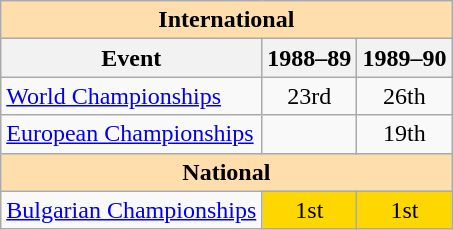<table class="wikitable" style="text-align:center">
<tr>
<th style="background-color: #ffdead; " colspan=3 align=center>International</th>
</tr>
<tr>
<th>Event</th>
<th>1988–89</th>
<th>1989–90</th>
</tr>
<tr>
<td align=left><a href='#'>World Championships</a></td>
<td>23rd</td>
<td>26th</td>
</tr>
<tr>
<td align=left><a href='#'>European Championships</a></td>
<td></td>
<td>19th</td>
</tr>
<tr>
<th style="background-color: #ffdead; " colspan=3 align=center>National</th>
</tr>
<tr>
<td align=left><a href='#'>Bulgarian Championships</a></td>
<td bgcolor=gold>1st</td>
<td bgcolor=gold>1st</td>
</tr>
</table>
